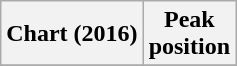<table class="wikitable plainrowheaders">
<tr>
<th scope="col">Chart (2016)</th>
<th scope="col">Peak<br> position</th>
</tr>
<tr>
</tr>
</table>
